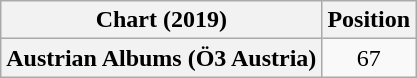<table class="wikitable sortable plainrowheaders" style="text-align:center">
<tr>
<th scope="col">Chart (2019)</th>
<th scope="col">Position</th>
</tr>
<tr>
<th scope="row">Austrian Albums (Ö3 Austria)</th>
<td>67</td>
</tr>
</table>
